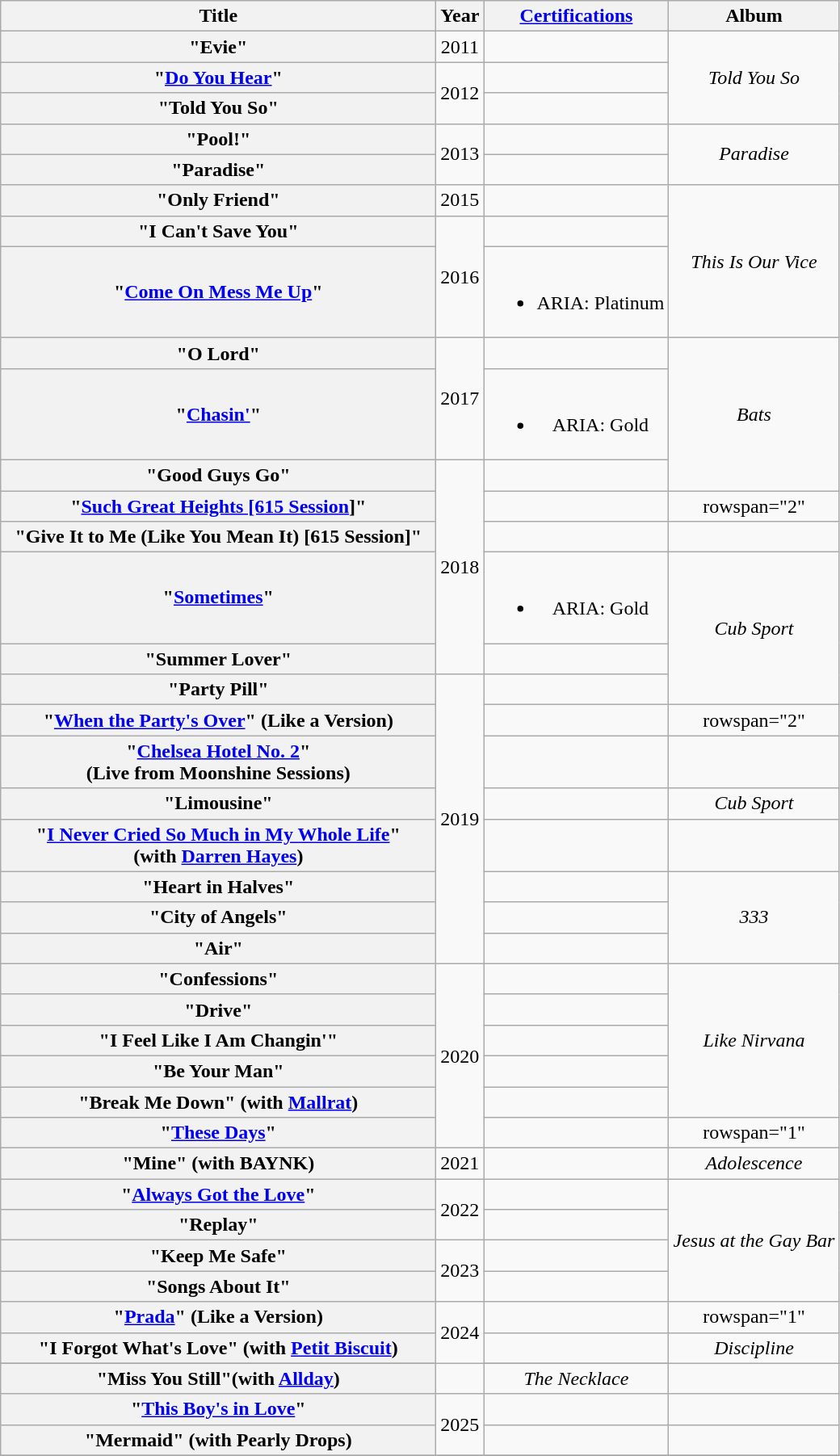<table class="wikitable plainrowheaders" style="text-align:center;">
<tr>
<th scope="col" style="width:22em;">Title</th>
<th scope="col">Year</th>
<th scope="col"><a href='#'>Certifications</a></th>
<th scope="col">Album</th>
</tr>
<tr>
<th scope="row">"Evie"</th>
<td>2011</td>
<td></td>
<td rowspan="3"><em>Told You So</em></td>
</tr>
<tr>
<th scope="row">"<a href='#'>Do You Hear</a>"</th>
<td rowspan="2">2012</td>
<td></td>
</tr>
<tr>
<th scope="row">"Told You So"</th>
<td></td>
</tr>
<tr>
<th scope="row">"Pool!"</th>
<td rowspan="2">2013</td>
<td></td>
<td rowspan="2"><em>Paradise</em></td>
</tr>
<tr>
<th scope="row">"Paradise"</th>
</tr>
<tr>
<th scope="row">"Only Friend"</th>
<td>2015</td>
<td></td>
<td rowspan="3"><em>This Is Our Vice</em></td>
</tr>
<tr>
<th scope="row">"I Can't Save You"</th>
<td rowspan="2">2016</td>
<td></td>
</tr>
<tr>
<th scope="row">"<a href='#'>Come On Mess Me Up</a>"</th>
<td><br><ul><li>ARIA: Platinum</li></ul></td>
</tr>
<tr>
<th scope="row">"O Lord"</th>
<td rowspan="2">2017</td>
<td></td>
<td rowspan="3"><em>Bats</em></td>
</tr>
<tr>
<th scope="row">"<a href='#'>Chasin'</a>"</th>
<td><br><ul><li>ARIA: Gold</li></ul></td>
</tr>
<tr>
<th scope="row">"Good Guys Go"</th>
<td rowspan="5">2018</td>
<td></td>
</tr>
<tr>
<th scope="row">"<a href='#'>Such Great Heights [615 Session</a>]"</th>
<td></td>
<td>rowspan="2" </td>
</tr>
<tr>
<th scope="row">"Give It to Me (Like You Mean It) [615 Session]"</th>
<td></td>
</tr>
<tr>
<th scope="row">"<a href='#'>Sometimes</a>"</th>
<td><br><ul><li>ARIA: Gold</li></ul></td>
<td rowspan="3"><em>Cub Sport</em></td>
</tr>
<tr>
<th scope="row">"Summer Lover"</th>
<td></td>
</tr>
<tr>
<th scope="row">"Party Pill"</th>
<td rowspan="8">2019</td>
<td></td>
</tr>
<tr>
<th scope="row">"<a href='#'>When the Party's Over</a>" (Like a Version) </th>
<td></td>
<td>rowspan="2" </td>
</tr>
<tr>
<th scope="row">"<a href='#'>Chelsea Hotel No. 2</a>" <br> (Live from Moonshine Sessions) </th>
<td></td>
</tr>
<tr>
<th scope="row">"Limousine"</th>
<td></td>
<td><em>Cub Sport</em></td>
</tr>
<tr>
<th scope="row">"<a href='#'>I Never Cried So Much in My Whole Life</a>" <br> (with <a href='#'>Darren Hayes</a>)</th>
<td></td>
<td></td>
</tr>
<tr>
<th scope="row">"Heart in Halves" </th>
<td></td>
<td rowspan="3"><em>333</em></td>
</tr>
<tr>
<th scope="row">"City of Angels"</th>
<td></td>
</tr>
<tr>
<th scope="row">"Air"</th>
<td></td>
</tr>
<tr>
<th scope="row">"Confessions"</th>
<td rowspan="6">2020</td>
<td></td>
<td rowspan="5"><em>Like Nirvana</em></td>
</tr>
<tr>
<th scope="row">"Drive"</th>
<td></td>
</tr>
<tr>
<th scope="row">"I Feel Like I Am Changin'"</th>
<td></td>
</tr>
<tr>
<th scope="row">"Be Your Man"</th>
<td></td>
</tr>
<tr>
<th scope="row">"Break Me Down" (with <a href='#'>Mallrat</a>)</th>
<td></td>
</tr>
<tr>
<th scope="row">"<a href='#'>These Days</a>"</th>
<td></td>
<td>rowspan="1" </td>
</tr>
<tr>
<th scope="row">"Mine" (with BAYNK)</th>
<td>2021</td>
<td></td>
<td><em>Adolescence</em></td>
</tr>
<tr>
<th scope="row">"<a href='#'>Always Got the Love</a>"</th>
<td rowspan="2">2022</td>
<td></td>
<td rowspan="4"><em>Jesus at the Gay Bar</em></td>
</tr>
<tr>
<th scope="row">"Replay"</th>
<td></td>
</tr>
<tr>
<th scope="row">"Keep Me Safe"</th>
<td rowspan="2">2023</td>
<td></td>
</tr>
<tr>
<th scope="row">"Songs About It"</th>
<td></td>
</tr>
<tr>
<th scope="row">"<a href='#'>Prada</a>" (Like a Version) </th>
<td rowspan="3">2024</td>
<td></td>
<td>rowspan="1" </td>
</tr>
<tr>
<th scope="row">"I Forgot What's Love" (with <a href='#'>Petit Biscuit</a>)</th>
<td></td>
<td><em>Discipline</em></td>
</tr>
<tr>
</tr>
<tr>
<th scope="row">"Miss You Still"(with <a href='#'>Allday</a>)</th>
<td></td>
<td><em>The Necklace</em></td>
</tr>
<tr>
<th scope="row">"<a href='#'>This Boy's in Love</a>"</th>
<td rowspan="2">2025</td>
<td></td>
<td></td>
</tr>
<tr>
<th scope="row">"Mermaid" (with Pearly Drops)</th>
<td></td>
<td></td>
</tr>
<tr>
</tr>
</table>
